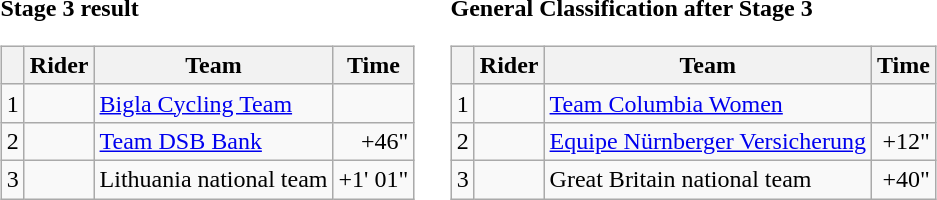<table>
<tr>
<td><strong>Stage 3 result</strong><br><table class=wikitable>
<tr>
<th></th>
<th>Rider</th>
<th>Team</th>
<th>Time</th>
</tr>
<tr>
<td>1</td>
<td></td>
<td><a href='#'>Bigla Cycling Team</a></td>
<td></td>
</tr>
<tr>
<td>2</td>
<td></td>
<td><a href='#'>Team DSB Bank</a></td>
<td align=right>+46"</td>
</tr>
<tr>
<td>3</td>
<td></td>
<td>Lithuania national team</td>
<td align=right>+1' 01"</td>
</tr>
</table>
</td>
<td></td>
<td><strong>General Classification after Stage 3</strong><br><table class="wikitable">
<tr>
<th></th>
<th>Rider</th>
<th>Team</th>
<th>Time</th>
</tr>
<tr>
<td>1</td>
<td></td>
<td><a href='#'>Team Columbia Women</a></td>
<td align=right></td>
</tr>
<tr>
<td>2</td>
<td></td>
<td><a href='#'>Equipe Nürnberger Versicherung</a></td>
<td align=right>+12"</td>
</tr>
<tr>
<td>3</td>
<td></td>
<td>Great Britain national team</td>
<td align=right>+40"</td>
</tr>
</table>
</td>
</tr>
</table>
